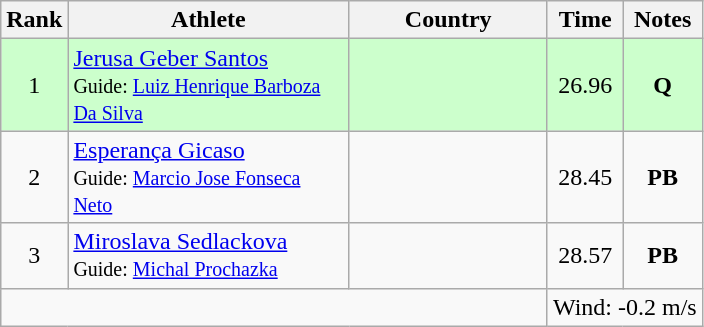<table class="wikitable sortable" style="text-align:center">
<tr>
<th>Rank</th>
<th style="width:180px">Athlete</th>
<th style="width:125px">Country</th>
<th>Time</th>
<th>Notes</th>
</tr>
<tr style="background:#cfc;">
<td>1</td>
<td style="text-align:left;"><a href='#'>Jerusa Geber Santos</a><br><small>Guide: <a href='#'>Luiz Henrique Barboza Da Silva</a></small></td>
<td style="text-align:left;"></td>
<td>26.96</td>
<td><strong>Q</strong></td>
</tr>
<tr>
<td>2</td>
<td style="text-align:left;"><a href='#'>Esperança Gicaso</a><br><small>Guide: <a href='#'>Marcio Jose Fonseca Neto</a></small></td>
<td style="text-align:left;"></td>
<td>28.45</td>
<td><strong>PB</strong></td>
</tr>
<tr>
<td>3</td>
<td style="text-align:left;"><a href='#'>Miroslava Sedlackova</a><br><small>Guide: <a href='#'>Michal Prochazka</a></small></td>
<td style="text-align:left;"></td>
<td>28.57</td>
<td><strong>PB</strong></td>
</tr>
<tr class="sortbottom">
<td colspan="3"></td>
<td colspan="2">Wind: -0.2 m/s</td>
</tr>
</table>
